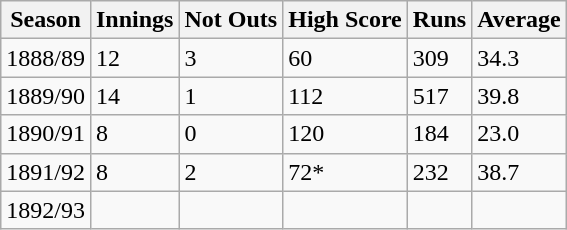<table class="wikitable">
<tr>
<th>Season</th>
<th>Innings</th>
<th>Not Outs</th>
<th>High Score</th>
<th>Runs</th>
<th>Average</th>
</tr>
<tr>
<td>1888/89</td>
<td>12</td>
<td>3</td>
<td>60</td>
<td>309</td>
<td>34.3</td>
</tr>
<tr>
<td>1889/90</td>
<td>14</td>
<td>1</td>
<td>112</td>
<td>517</td>
<td>39.8</td>
</tr>
<tr>
<td>1890/91</td>
<td>8</td>
<td>0</td>
<td>120</td>
<td>184</td>
<td>23.0</td>
</tr>
<tr>
<td>1891/92</td>
<td>8</td>
<td>2</td>
<td>72*</td>
<td>232</td>
<td>38.7</td>
</tr>
<tr>
<td>1892/93</td>
<td></td>
<td></td>
<td></td>
<td></td>
<td></td>
</tr>
</table>
